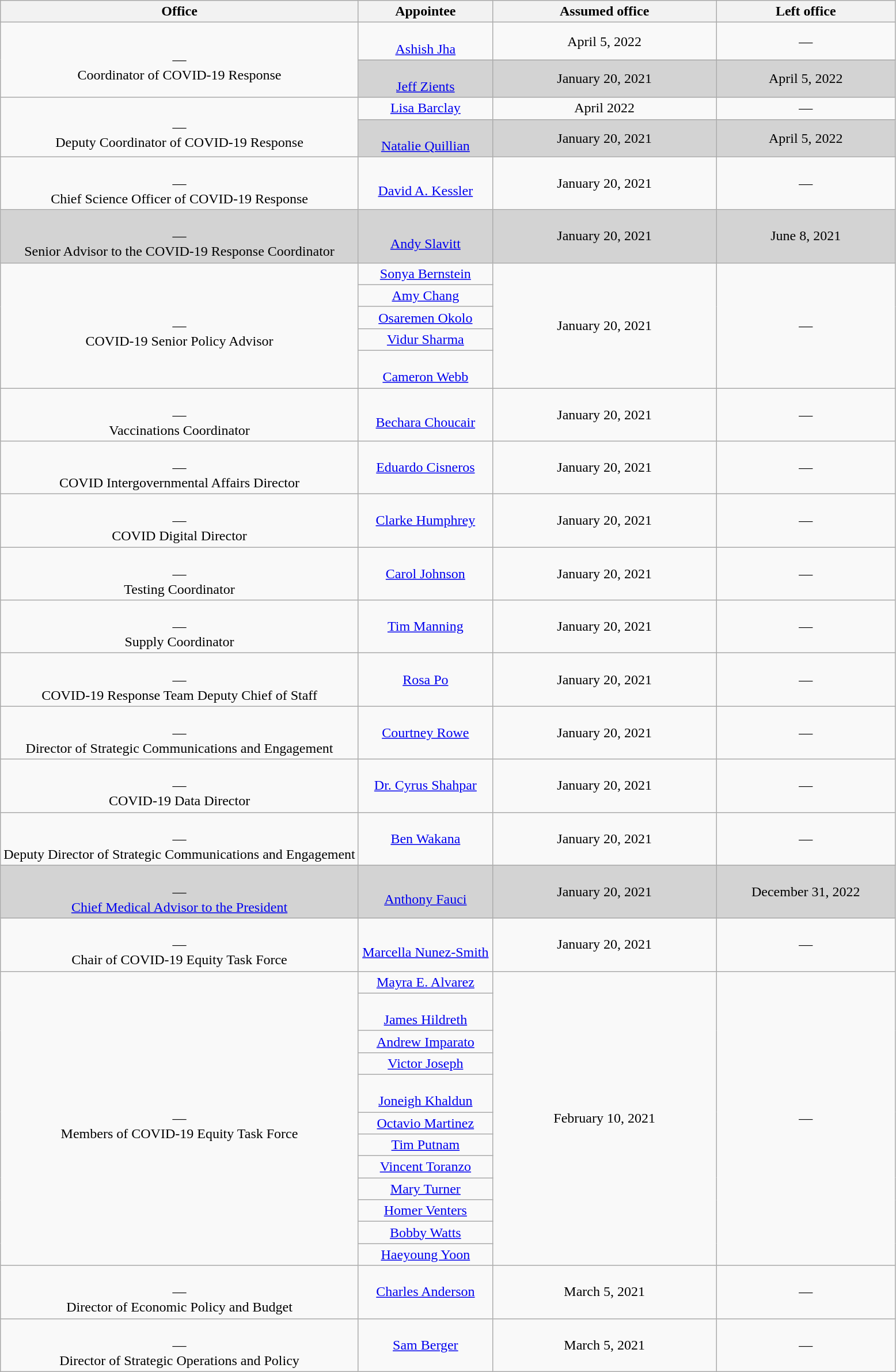<table class="wikitable sortable" style="text-align:center">
<tr>
<th style="width:40%;">Office</th>
<th style="width:15%;">Appointee</th>
<th style="width:25%;" data-sort-type="date">Assumed office</th>
<th style="width:20%;" data-sort-type="date">Left office</th>
</tr>
<tr>
<td rowspan=2><br>—<br>Coordinator of COVID-19 Response</td>
<td><br><a href='#'>Ashish Jha</a></td>
<td>April 5, 2022</td>
<td>—</td>
</tr>
<tr style="background:lightgray;">
<td><br><a href='#'>Jeff Zients</a></td>
<td>January 20, 2021</td>
<td>April 5, 2022</td>
</tr>
<tr>
<td rowspan=2><br>—<br>Deputy Coordinator of COVID-19 Response</td>
<td><a href='#'>Lisa Barclay</a></td>
<td>April 2022</td>
<td>—</td>
</tr>
<tr style="background:lightgray;">
<td><br><a href='#'>Natalie Quillian</a></td>
<td>January 20, 2021</td>
<td>April 5, 2022</td>
</tr>
<tr>
<td><br>—<br>Chief Science Officer of COVID-19 Response</td>
<td><br><a href='#'>David A. Kessler</a></td>
<td>January 20, 2021</td>
<td>—</td>
</tr>
<tr style="background:lightgray;">
<td><br>—<br>Senior Advisor to the COVID-19 Response Coordinator</td>
<td><br><a href='#'>Andy Slavitt</a></td>
<td>January 20, 2021</td>
<td>June 8, 2021</td>
</tr>
<tr>
<td rowspan=5><br>—<br>COVID-19 Senior Policy Advisor</td>
<td><a href='#'>Sonya Bernstein</a></td>
<td rowspan=5>January 20, 2021</td>
<td rowspan=5>—</td>
</tr>
<tr>
<td><a href='#'>Amy Chang</a></td>
</tr>
<tr>
<td><a href='#'>Osaremen Okolo</a></td>
</tr>
<tr>
<td><a href='#'>Vidur Sharma</a></td>
</tr>
<tr>
<td><br><a href='#'>Cameron Webb</a></td>
</tr>
<tr>
<td><br>—<br>Vaccinations Coordinator</td>
<td><br><a href='#'>Bechara Choucair</a></td>
<td>January 20, 2021</td>
<td>—</td>
</tr>
<tr>
<td><br>—<br>COVID Intergovernmental Affairs Director</td>
<td><a href='#'>Eduardo Cisneros</a></td>
<td>January 20, 2021</td>
<td>—</td>
</tr>
<tr>
<td><br>—<br>COVID Digital Director</td>
<td><a href='#'>Clarke Humphrey</a></td>
<td>January 20, 2021</td>
<td>—</td>
</tr>
<tr>
<td><br>—<br>Testing Coordinator</td>
<td><a href='#'>Carol Johnson</a></td>
<td>January 20, 2021</td>
<td>—</td>
</tr>
<tr>
<td><br>—<br>Supply Coordinator</td>
<td><a href='#'>Tim Manning</a></td>
<td>January 20, 2021</td>
<td>—</td>
</tr>
<tr>
<td><br>—<br>COVID-19 Response Team Deputy Chief of Staff</td>
<td><a href='#'>Rosa Po</a></td>
<td>January 20, 2021</td>
<td>—</td>
</tr>
<tr>
<td><br>—<br>Director of Strategic Communications and Engagement</td>
<td><a href='#'>Courtney Rowe</a></td>
<td>January 20, 2021</td>
<td>—</td>
</tr>
<tr>
<td><br>—<br>COVID-19 Data Director</td>
<td><a href='#'>Dr. Cyrus Shahpar</a></td>
<td>January 20, 2021</td>
<td>—</td>
</tr>
<tr>
<td><br>—<br>Deputy Director of Strategic Communications and Engagement</td>
<td><a href='#'>Ben Wakana</a></td>
<td>January 20, 2021</td>
<td>—</td>
</tr>
<tr style="background:lightgray;">
<td><br>—<br><a href='#'>Chief Medical Advisor to the President</a></td>
<td><br><a href='#'>Anthony Fauci</a></td>
<td>January 20, 2021</td>
<td>December 31, 2022</td>
</tr>
<tr>
<td><br>—<br>Chair of COVID-19 Equity Task Force</td>
<td><br><a href='#'>Marcella Nunez-Smith</a></td>
<td>January 20, 2021</td>
<td>—</td>
</tr>
<tr>
<td rowspan=12><br>—<br>Members of COVID-19 Equity Task Force</td>
<td><a href='#'>Mayra E. Alvarez</a></td>
<td rowspan=12>February 10, 2021</td>
<td rowspan=12>—</td>
</tr>
<tr>
<td><br><a href='#'>James Hildreth</a></td>
</tr>
<tr>
<td><a href='#'>Andrew Imparato</a></td>
</tr>
<tr>
<td><a href='#'>Victor Joseph</a></td>
</tr>
<tr>
<td><br><a href='#'>Joneigh Khaldun</a></td>
</tr>
<tr>
<td><a href='#'>Octavio Martinez</a></td>
</tr>
<tr>
<td><a href='#'>Tim Putnam</a></td>
</tr>
<tr>
<td><a href='#'>Vincent Toranzo</a></td>
</tr>
<tr>
<td><a href='#'>Mary Turner</a></td>
</tr>
<tr>
<td><a href='#'>Homer Venters</a></td>
</tr>
<tr>
<td><a href='#'>Bobby Watts</a></td>
</tr>
<tr>
<td><a href='#'>Haeyoung Yoon</a></td>
</tr>
<tr>
<td><br>—<br>Director of Economic Policy and Budget</td>
<td><a href='#'>Charles Anderson</a></td>
<td>March 5, 2021</td>
<td>—</td>
</tr>
<tr>
<td><br>—<br>Director of Strategic Operations and Policy</td>
<td><a href='#'>Sam Berger</a></td>
<td>March 5, 2021</td>
<td>—</td>
</tr>
</table>
